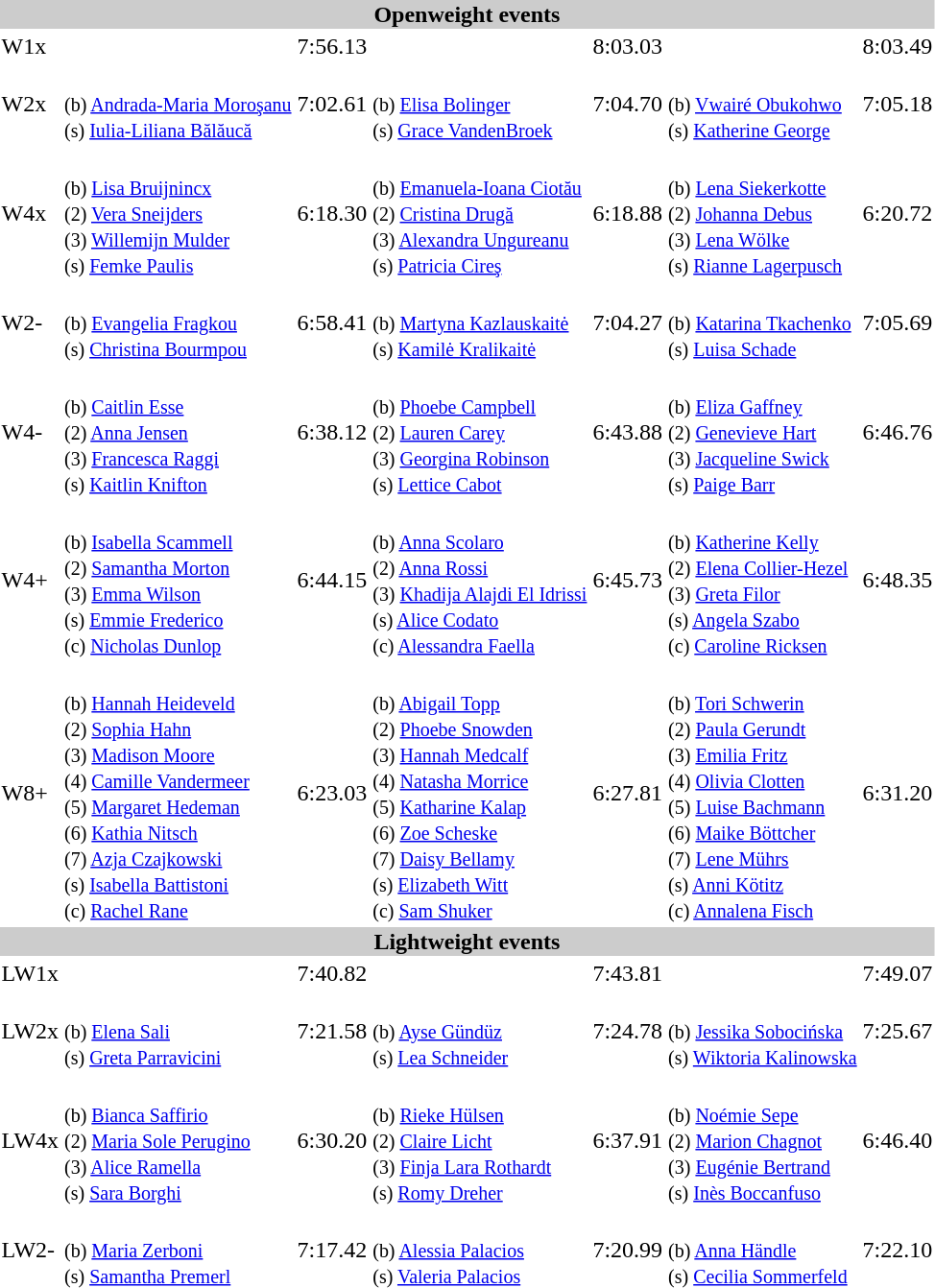<table>
<tr>
<th colspan="7" style="background-color:#CCC;">Openweight events</th>
</tr>
<tr>
<td>W1x</td>
<td></td>
<td>7:56.13</td>
<td></td>
<td>8:03.03</td>
<td></td>
<td>8:03.49</td>
</tr>
<tr>
<td>W2x</td>
<td><br><small>(b) <a href='#'>Andrada-Maria Moroşanu</a><br>(s) <a href='#'>Iulia-Liliana Bălăucă</a></small></td>
<td>7:02.61</td>
<td><br><small>(b) <a href='#'>Elisa Bolinger</a><br>(s) <a href='#'>Grace VandenBroek</a></small></td>
<td>7:04.70</td>
<td><br><small>(b) <a href='#'>Vwairé Obukohwo</a><br>(s) <a href='#'>Katherine George</a></small></td>
<td>7:05.18</td>
</tr>
<tr>
<td>W4x</td>
<td><br><small>(b) <a href='#'>Lisa Bruijnincx</a><br>(2) <a href='#'>Vera Sneijders</a><br>(3) <a href='#'>Willemijn Mulder</a><br>(s) <a href='#'>Femke Paulis</a></small></td>
<td>6:18.30</td>
<td><br><small>(b) <a href='#'>Emanuela-Ioana Ciotău</a><br>(2) <a href='#'>Cristina Drugă</a><br>(3) <a href='#'>Alexandra Ungureanu</a><br>(s) <a href='#'>Patricia Cireş</a></small></td>
<td>6:18.88</td>
<td><br><small>(b) <a href='#'>Lena Siekerkotte</a><br>(2) <a href='#'>Johanna Debus</a><br>(3) <a href='#'>Lena Wölke</a><br>(s) <a href='#'>Rianne Lagerpusch</a></small></td>
<td>6:20.72</td>
</tr>
<tr>
<td>W2-</td>
<td><br><small>(b) <a href='#'>Evangelia Fragkou</a><br>(s) <a href='#'>Christina Bourmpou</a></small></td>
<td>6:58.41</td>
<td><br><small>(b) <a href='#'>Martyna Kazlauskaitė</a><br>(s) <a href='#'>Kamilė Kralikaitė</a></small></td>
<td>7:04.27</td>
<td><br><small>(b) <a href='#'>Katarina Tkachenko</a><br>(s) <a href='#'>Luisa Schade</a></small></td>
<td>7:05.69</td>
</tr>
<tr>
<td>W4-</td>
<td><br><small>(b) <a href='#'>Caitlin Esse</a><br>(2) <a href='#'>Anna Jensen</a><br>(3) <a href='#'>Francesca Raggi</a><br>(s) <a href='#'>Kaitlin Knifton</a></small></td>
<td>6:38.12</td>
<td><br><small>(b) <a href='#'>Phoebe Campbell</a><br>(2) <a href='#'>Lauren Carey</a><br>(3) <a href='#'>Georgina Robinson</a><br>(s) <a href='#'>Lettice Cabot</a></small></td>
<td>6:43.88</td>
<td><br><small>(b) <a href='#'>Eliza Gaffney</a><br>(2) <a href='#'>Genevieve Hart</a><br>(3) <a href='#'>Jacqueline Swick</a><br>(s) <a href='#'>Paige Barr</a></small></td>
<td>6:46.76</td>
</tr>
<tr>
<td>W4+</td>
<td><br><small>(b) <a href='#'>Isabella Scammell</a><br>(2) <a href='#'>Samantha Morton</a><br>(3) <a href='#'>Emma Wilson</a><br>(s) <a href='#'>Emmie Frederico</a><br>(c) <a href='#'>Nicholas Dunlop</a></small></td>
<td>6:44.15</td>
<td><br><small>(b) <a href='#'>Anna Scolaro</a><br>(2) <a href='#'>Anna Rossi</a><br>(3) <a href='#'>Khadija Alajdi El Idrissi</a><br>(s) <a href='#'>Alice Codato</a><br>(c) <a href='#'>Alessandra Faella</a></small></td>
<td>6:45.73</td>
<td><br><small>(b) <a href='#'>Katherine Kelly</a><br>(2) <a href='#'>Elena Collier-Hezel</a><br>(3) <a href='#'>Greta Filor</a><br>(s) <a href='#'>Angela Szabo</a><br>(c) <a href='#'>Caroline Ricksen</a></small></td>
<td>6:48.35</td>
</tr>
<tr>
<td>W8+</td>
<td><br><small>(b) <a href='#'>Hannah Heideveld</a><br>(2) <a href='#'>Sophia Hahn</a><br>(3) <a href='#'>Madison Moore</a><br>(4) <a href='#'>Camille Vandermeer</a><br>(5) <a href='#'>Margaret Hedeman</a><br>(6) <a href='#'>Kathia Nitsch</a><br>(7) <a href='#'>Azja Czajkowski</a><br>(s) <a href='#'>Isabella Battistoni</a><br>(c) <a href='#'>Rachel Rane</a></small></td>
<td>6:23.03</td>
<td><br><small>(b) <a href='#'>Abigail Topp</a><br>(2) <a href='#'>Phoebe Snowden</a><br>(3) <a href='#'>Hannah Medcalf</a><br>(4) <a href='#'>Natasha Morrice</a><br>(5) <a href='#'>Katharine Kalap</a><br>(6) <a href='#'>Zoe Scheske</a><br>(7) <a href='#'>Daisy Bellamy</a><br>(s) <a href='#'>Elizabeth Witt</a><br>(c) <a href='#'>Sam Shuker</a></small></td>
<td>6:27.81</td>
<td><br><small>(b) <a href='#'>Tori Schwerin</a><br>(2) <a href='#'>Paula Gerundt</a><br>(3) <a href='#'>Emilia Fritz</a><br>(4) <a href='#'>Olivia Clotten</a><br>(5) <a href='#'>Luise Bachmann</a><br>(6) <a href='#'>Maike Böttcher</a><br>(7) <a href='#'>Lene Mührs</a><br>(s) <a href='#'>Anni Kötitz</a><br>(c) <a href='#'>Annalena Fisch</a></small></td>
<td>6:31.20</td>
</tr>
<tr>
<th colspan="7" style="background-color:#CCC;">Lightweight events</th>
</tr>
<tr>
<td>LW1x</td>
<td></td>
<td>7:40.82</td>
<td></td>
<td>7:43.81</td>
<td></td>
<td>7:49.07</td>
</tr>
<tr>
<td>LW2x</td>
<td><br><small>(b) <a href='#'>Elena Sali</a><br>(s) <a href='#'>Greta Parravicini</a></small></td>
<td>7:21.58</td>
<td><br><small>(b) <a href='#'>Ayse Gündüz</a><br>(s) <a href='#'>Lea Schneider</a></small></td>
<td>7:24.78</td>
<td><br><small>(b) <a href='#'>Jessika Sobocińska</a><br>(s) <a href='#'>Wiktoria Kalinowska</a></small></td>
<td>7:25.67</td>
</tr>
<tr>
<td>LW4x</td>
<td><br><small>(b) <a href='#'>Bianca Saffirio</a><br>(2) <a href='#'>Maria Sole Perugino</a><br>(3) <a href='#'>Alice Ramella</a><br>(s) <a href='#'>Sara Borghi</a></small></td>
<td>6:30.20</td>
<td><br><small>(b) <a href='#'>Rieke Hülsen</a><br>(2) <a href='#'>Claire Licht</a><br>(3) <a href='#'>Finja Lara Rothardt</a><br>(s) <a href='#'>Romy Dreher</a></small></td>
<td>6:37.91</td>
<td><br><small>(b) <a href='#'>Noémie Sepe</a><br>(2) <a href='#'>Marion Chagnot</a><br>(3) <a href='#'>Eugénie Bertrand</a><br>(s) <a href='#'>Inès Boccanfuso</a></small></td>
<td>6:46.40</td>
</tr>
<tr>
<td>LW2-</td>
<td><br><small>(b) <a href='#'>Maria Zerboni</a><br>(s) <a href='#'>Samantha Premerl</a></small></td>
<td>7:17.42</td>
<td><br><small>(b) <a href='#'>Alessia Palacios</a><br>(s) <a href='#'>Valeria Palacios</a></small></td>
<td>7:20.99</td>
<td><br><small>(b) <a href='#'>Anna Händle</a><br>(s) <a href='#'>Cecilia Sommerfeld</a></small></td>
<td>7:22.10</td>
</tr>
</table>
